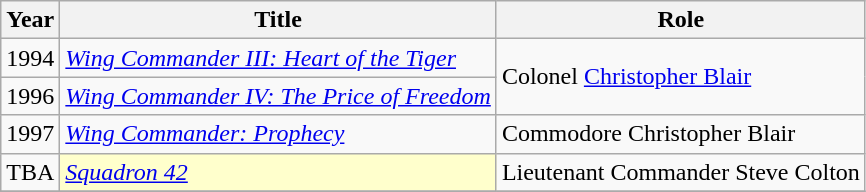<table class="wikitable sortable plainrowheaders">
<tr>
<th scope="col">Year</th>
<th scope="col">Title</th>
<th scope="col">Role</th>
</tr>
<tr>
<td>1994</td>
<td><em><a href='#'>Wing Commander III: Heart of the Tiger</a></em></td>
<td rowspan="2">Colonel <a href='#'>Christopher Blair</a></td>
</tr>
<tr>
<td>1996</td>
<td><em><a href='#'>Wing Commander IV: The Price of Freedom</a></em></td>
</tr>
<tr>
<td>1997</td>
<td><em><a href='#'>Wing Commander: Prophecy</a></em></td>
<td>Commodore Christopher Blair</td>
</tr>
<tr>
<td>TBA</td>
<td style="background:#FFFFCC;"><em><a href='#'>Squadron 42</a></em> </td>
<td>Lieutenant Commander Steve Colton</td>
</tr>
<tr>
</tr>
</table>
